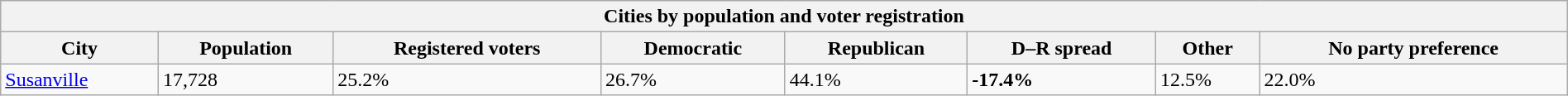<table class="wikitable collapsible collapsed sortable" style="width: 100%;">
<tr>
<th colspan="8">Cities by population and voter registration</th>
</tr>
<tr>
<th>City</th>
<th data-sort-type="number">Population</th>
<th data-sort-type="number">Registered voters<br></th>
<th data-sort-type="number">Democratic</th>
<th data-sort-type="number">Republican</th>
<th data-sort-type="number">D–R spread</th>
<th data-sort-type="number">Other</th>
<th data-sort-type="number">No party preference</th>
</tr>
<tr>
<td><a href='#'>Susanville</a></td>
<td>17,728</td>
<td>25.2%</td>
<td>26.7%</td>
<td>44.1%</td>
<td><span><strong>-17.4%</strong></span></td>
<td>12.5%</td>
<td>22.0%</td>
</tr>
</table>
